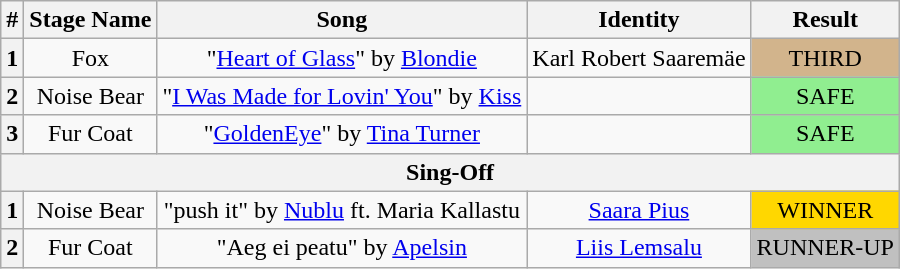<table class="wikitable plainrowheaders" style="text-align: center;">
<tr>
<th>#</th>
<th>Stage Name</th>
<th>Song</th>
<th>Identity</th>
<th colspan="2">Result</th>
</tr>
<tr>
<th>1</th>
<td>Fox</td>
<td>"<a href='#'>Heart of Glass</a>" by <a href='#'>Blondie</a></td>
<td>Karl Robert Saaremäe</td>
<td bgcolor=tan>THIRD</td>
</tr>
<tr>
<th>2</th>
<td>Noise Bear</td>
<td>"<a href='#'>I Was Made for Lovin' You</a>" by <a href='#'>Kiss</a></td>
<td></td>
<td bgcolor="lightgreen">SAFE</td>
</tr>
<tr>
<th>3</th>
<td>Fur Coat</td>
<td>"<a href='#'>GoldenEye</a>" by <a href='#'>Tina Turner</a></td>
<td></td>
<td bgcolor="lightgreen">SAFE</td>
</tr>
<tr>
<th colspan="5">Sing-Off</th>
</tr>
<tr>
<th>1</th>
<td>Noise Bear</td>
<td>"push it" by <a href='#'>Nublu</a> ft. Maria Kallastu</td>
<td><a href='#'>Saara Pius</a></td>
<td bgcolor="gold">WINNER</td>
</tr>
<tr>
<th>2</th>
<td>Fur Coat</td>
<td>"Aeg ei peatu" by <a href='#'>Apelsin</a></td>
<td><a href='#'>Liis Lemsalu</a></td>
<td bgcolor="silver">RUNNER-UP</td>
</tr>
</table>
